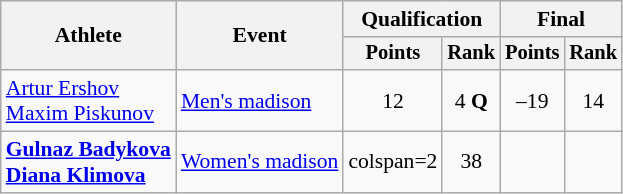<table class="wikitable" style="font-size:90%">
<tr>
<th rowspan="2">Athlete</th>
<th rowspan="2">Event</th>
<th colspan=2>Qualification</th>
<th colspan=2>Final</th>
</tr>
<tr style="font-size:95%">
<th>Points</th>
<th>Rank</th>
<th>Points</th>
<th>Rank</th>
</tr>
<tr align=center>
<td align=left><a href='#'>Artur Ershov</a><br><a href='#'>Maxim Piskunov</a></td>
<td align=left><a href='#'>Men's madison</a></td>
<td>12</td>
<td>4 <strong>Q</strong></td>
<td>–19</td>
<td>14</td>
</tr>
<tr align=center>
<td align=left><strong><a href='#'>Gulnaz Badykova</a><br><a href='#'>Diana Klimova</a></strong></td>
<td align=left><a href='#'>Women's madison</a></td>
<td>colspan=2 </td>
<td>38</td>
<td></td>
</tr>
</table>
